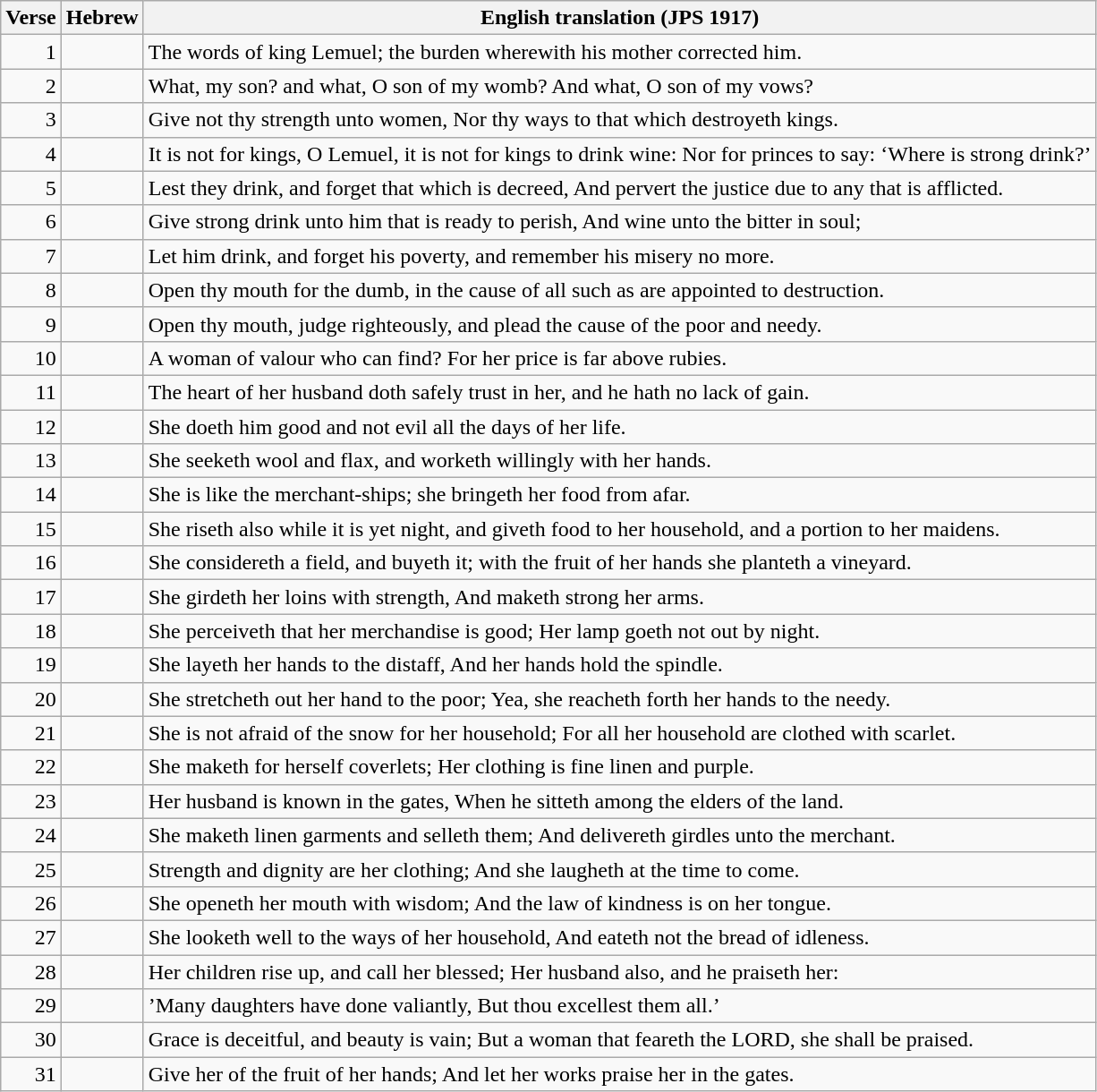<table class="wikitable">
<tr>
<th>Verse</th>
<th>Hebrew</th>
<th>English translation (JPS 1917)</th>
</tr>
<tr>
<td style="text-align:right">1</td>
<td style="text-align:right"></td>
<td>The words of king Lemuel; the burden wherewith his mother corrected him.</td>
</tr>
<tr>
<td style="text-align:right">2</td>
<td style="text-align:right"></td>
<td>What, my son? and what, O son of my womb? And what, O son of my vows?</td>
</tr>
<tr>
<td style="text-align:right">3</td>
<td style="text-align:right"></td>
<td>Give not thy strength unto women, Nor thy ways to that which destroyeth kings.</td>
</tr>
<tr>
<td style="text-align:right">4</td>
<td style="text-align:right"></td>
<td>It is not for kings, O Lemuel, it is not for kings to drink wine: Nor for princes to say: ‘Where is strong drink?’</td>
</tr>
<tr>
<td style="text-align:right">5</td>
<td style="text-align:right"></td>
<td>Lest they drink, and forget that which is decreed, And pervert the justice due to any that is afflicted.</td>
</tr>
<tr>
<td style="text-align:right">6</td>
<td style="text-align:right"></td>
<td>Give strong drink unto him that is ready to perish, And wine unto the bitter in soul;</td>
</tr>
<tr>
<td style="text-align:right">7</td>
<td style="text-align:right"></td>
<td>Let him drink, and forget his poverty, and remember his misery no more.</td>
</tr>
<tr>
<td style="text-align:right">8</td>
<td style="text-align:right"></td>
<td>Open thy mouth for the dumb, in the cause of all such as are appointed to destruction.</td>
</tr>
<tr>
<td style="text-align:right">9</td>
<td style="text-align:right"></td>
<td>Open thy mouth, judge righteously, and plead the cause of the poor and needy.</td>
</tr>
<tr>
<td style="text-align:right">10</td>
<td style="text-align:right"></td>
<td>A woman of valour who can find? For her price is far above rubies.</td>
</tr>
<tr>
<td style="text-align:right">11</td>
<td style="text-align:right"></td>
<td>The heart of her husband doth safely trust in her, and he hath no lack of gain.</td>
</tr>
<tr>
<td style="text-align:right">12</td>
<td style="text-align:right"></td>
<td>She doeth him good and not evil all the days of her life.</td>
</tr>
<tr>
<td style="text-align:right">13</td>
<td style="text-align:right"></td>
<td>She seeketh wool and flax, and worketh willingly with her hands.</td>
</tr>
<tr>
<td style="text-align:right">14</td>
<td style="text-align:right"></td>
<td>She is like the merchant-ships; she bringeth her food from afar.</td>
</tr>
<tr>
<td style="text-align:right">15</td>
<td style="text-align:right"></td>
<td>She riseth also while it is yet night,  and giveth food to her household, and a portion to her maidens.</td>
</tr>
<tr>
<td style="text-align:right">16</td>
<td style="text-align:right"></td>
<td>She considereth a field, and buyeth it; with the fruit of her hands she planteth a vineyard.</td>
</tr>
<tr>
<td style="text-align:right">17</td>
<td style="text-align:right"></td>
<td>She girdeth her loins with strength, And maketh strong her arms.</td>
</tr>
<tr>
<td style="text-align:right">18</td>
<td style="text-align:right"></td>
<td>She perceiveth that her merchandise is good; Her lamp goeth not out by night.</td>
</tr>
<tr>
<td style="text-align:right">19</td>
<td style="text-align:right"></td>
<td>She layeth her hands to the distaff, And her hands hold the spindle.</td>
</tr>
<tr>
<td style="text-align:right">20</td>
<td style="text-align:right"></td>
<td>She stretcheth out her hand to the poor; Yea, she reacheth forth her hands to the needy.</td>
</tr>
<tr>
<td style="text-align:right">21</td>
<td style="text-align:right"></td>
<td>She is not afraid of the snow for her household; For all her household are clothed with scarlet.</td>
</tr>
<tr>
<td style="text-align:right">22</td>
<td style="text-align:right"></td>
<td>She maketh for herself coverlets; Her clothing is fine linen and purple.</td>
</tr>
<tr>
<td style="text-align:right">23</td>
<td style="text-align:right"></td>
<td>Her husband is known in the gates, When he sitteth among the elders of the land.</td>
</tr>
<tr>
<td style="text-align:right">24</td>
<td style="text-align:right"></td>
<td>She maketh linen garments and selleth them; And delivereth girdles unto the merchant.</td>
</tr>
<tr>
<td style="text-align:right">25</td>
<td style="text-align:right"></td>
<td>Strength and dignity are her clothing; And she laugheth at the time to come.</td>
</tr>
<tr>
<td style="text-align:right">26</td>
<td style="text-align:right"></td>
<td>She openeth her mouth with wisdom; And the law of kindness is on her tongue.</td>
</tr>
<tr>
<td style="text-align:right">27</td>
<td style="text-align:right"></td>
<td>She looketh well to the ways of her household, And eateth not the bread of idleness.</td>
</tr>
<tr>
<td style="text-align:right">28</td>
<td style="text-align:right"></td>
<td>Her children rise up, and call her blessed; Her husband also, and he praiseth her:</td>
</tr>
<tr>
<td style="text-align:right">29</td>
<td style="text-align:right"></td>
<td>’Many daughters have done valiantly, But thou excellest them all.’</td>
</tr>
<tr>
<td style="text-align:right">30</td>
<td style="text-align:right"></td>
<td>Grace is deceitful, and beauty is vain; But a woman that feareth the LORD, she shall be praised.</td>
</tr>
<tr>
<td style="text-align:right">31</td>
<td style="text-align:right"></td>
<td>Give her of the fruit of her hands; And let her works praise her in the gates.</td>
</tr>
</table>
